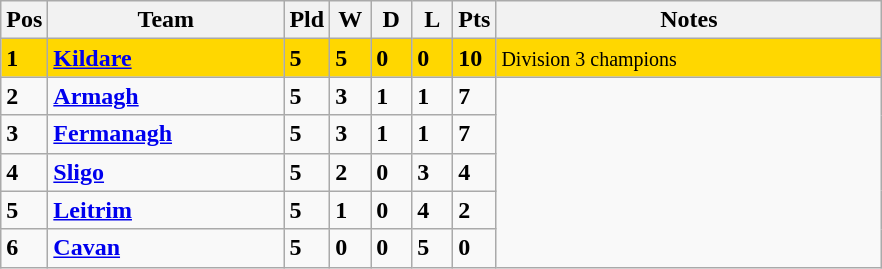<table class="wikitable" style="text-align: centre;">
<tr>
<th width=20>Pos</th>
<th width=150>Team</th>
<th width=20>Pld</th>
<th width=20>W</th>
<th width=20>D</th>
<th width=20>L</th>
<th width=20>Pts</th>
<th width=250>Notes</th>
</tr>
<tr style="background:gold;">
<td><strong>1</strong></td>
<td align=left><strong> <a href='#'>Kildare</a> </strong></td>
<td><strong>5</strong></td>
<td><strong>5</strong></td>
<td><strong>0</strong></td>
<td><strong>0</strong></td>
<td><strong>10</strong></td>
<td><small>Division 3 champions</small></td>
</tr>
<tr>
<td><strong>2</strong></td>
<td align=left><strong> <a href='#'>Armagh</a> </strong></td>
<td><strong>5</strong></td>
<td><strong>3</strong></td>
<td><strong>1</strong></td>
<td><strong>1</strong></td>
<td><strong>7</strong></td>
</tr>
<tr>
<td><strong>3</strong></td>
<td align=left><strong> <a href='#'>Fermanagh</a> </strong></td>
<td><strong>5</strong></td>
<td><strong>3</strong></td>
<td><strong>1</strong></td>
<td><strong>1</strong></td>
<td><strong>7</strong></td>
</tr>
<tr>
<td><strong>4</strong></td>
<td align=left><strong> <a href='#'>Sligo</a> </strong></td>
<td><strong>5</strong></td>
<td><strong>2</strong></td>
<td><strong>0</strong></td>
<td><strong>3</strong></td>
<td><strong>4</strong></td>
</tr>
<tr>
<td><strong>5</strong></td>
<td align=left><strong> <a href='#'>Leitrim</a> </strong></td>
<td><strong>5</strong></td>
<td><strong>1</strong></td>
<td><strong>0</strong></td>
<td><strong>4</strong></td>
<td><strong>2</strong></td>
</tr>
<tr>
<td><strong>6</strong></td>
<td align=left><strong> <a href='#'>Cavan</a> </strong></td>
<td><strong>5</strong></td>
<td><strong>0</strong></td>
<td><strong>0</strong></td>
<td><strong>5</strong></td>
<td><strong>0</strong></td>
</tr>
</table>
